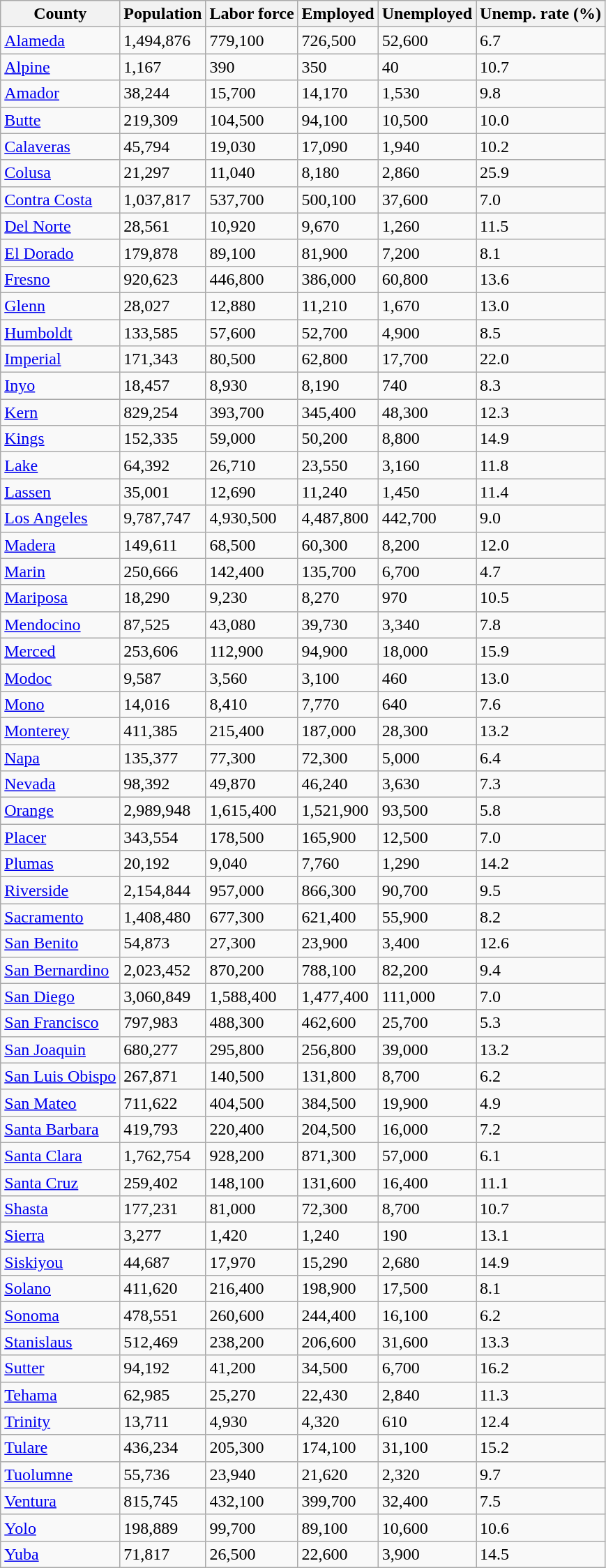<table class="wikitable sortable">
<tr>
<th>County</th>
<th data-sort-type="number">Population</th>
<th data-sort-type="number">Labor force</th>
<th data-sort-type="number">Employed</th>
<th data-sort-type="number">Unemployed</th>
<th data-sort-type="number">Unemp. rate (%)</th>
</tr>
<tr>
<td><a href='#'>Alameda</a></td>
<td>1,494,876</td>
<td>779,100</td>
<td>726,500</td>
<td>52,600</td>
<td>6.7</td>
</tr>
<tr>
<td><a href='#'>Alpine</a></td>
<td>1,167</td>
<td>390</td>
<td>350</td>
<td>40</td>
<td>10.7</td>
</tr>
<tr>
<td><a href='#'>Amador</a></td>
<td>38,244</td>
<td>15,700</td>
<td>14,170</td>
<td>1,530</td>
<td>9.8</td>
</tr>
<tr>
<td><a href='#'>Butte</a></td>
<td>219,309</td>
<td>104,500</td>
<td>94,100</td>
<td>10,500</td>
<td>10.0</td>
</tr>
<tr>
<td><a href='#'>Calaveras</a></td>
<td>45,794</td>
<td>19,030</td>
<td>17,090</td>
<td>1,940</td>
<td>10.2</td>
</tr>
<tr>
<td><a href='#'>Colusa</a></td>
<td>21,297</td>
<td>11,040</td>
<td>8,180</td>
<td>2,860</td>
<td>25.9</td>
</tr>
<tr>
<td><a href='#'>Contra Costa</a></td>
<td>1,037,817</td>
<td>537,700</td>
<td>500,100</td>
<td>37,600</td>
<td>7.0</td>
</tr>
<tr>
<td><a href='#'>Del Norte</a></td>
<td>28,561</td>
<td>10,920</td>
<td>9,670</td>
<td>1,260</td>
<td>11.5</td>
</tr>
<tr>
<td><a href='#'>El Dorado</a></td>
<td>179,878</td>
<td>89,100</td>
<td>81,900</td>
<td>7,200</td>
<td>8.1</td>
</tr>
<tr>
<td><a href='#'>Fresno</a></td>
<td>920,623</td>
<td>446,800</td>
<td>386,000</td>
<td>60,800</td>
<td>13.6</td>
</tr>
<tr>
<td><a href='#'>Glenn</a></td>
<td>28,027</td>
<td>12,880</td>
<td>11,210</td>
<td>1,670</td>
<td>13.0</td>
</tr>
<tr>
<td><a href='#'>Humboldt</a></td>
<td>133,585</td>
<td>57,600</td>
<td>52,700</td>
<td>4,900</td>
<td>8.5</td>
</tr>
<tr>
<td><a href='#'>Imperial</a></td>
<td>171,343</td>
<td>80,500</td>
<td>62,800</td>
<td>17,700</td>
<td>22.0</td>
</tr>
<tr>
<td><a href='#'>Inyo</a></td>
<td>18,457</td>
<td>8,930</td>
<td>8,190</td>
<td>740</td>
<td>8.3</td>
</tr>
<tr>
<td><a href='#'>Kern</a></td>
<td>829,254</td>
<td>393,700</td>
<td>345,400</td>
<td>48,300</td>
<td>12.3</td>
</tr>
<tr>
<td><a href='#'>Kings</a></td>
<td>152,335</td>
<td>59,000</td>
<td>50,200</td>
<td>8,800</td>
<td>14.9</td>
</tr>
<tr>
<td><a href='#'>Lake</a></td>
<td>64,392</td>
<td>26,710</td>
<td>23,550</td>
<td>3,160</td>
<td>11.8</td>
</tr>
<tr>
<td><a href='#'>Lassen</a></td>
<td>35,001</td>
<td>12,690</td>
<td>11,240</td>
<td>1,450</td>
<td>11.4</td>
</tr>
<tr>
<td><a href='#'>Los Angeles</a></td>
<td>9,787,747</td>
<td>4,930,500</td>
<td>4,487,800</td>
<td>442,700</td>
<td>9.0</td>
</tr>
<tr>
<td><a href='#'>Madera</a></td>
<td>149,611</td>
<td>68,500</td>
<td>60,300</td>
<td>8,200</td>
<td>12.0</td>
</tr>
<tr>
<td><a href='#'>Marin</a></td>
<td>250,666</td>
<td>142,400</td>
<td>135,700</td>
<td>6,700</td>
<td>4.7</td>
</tr>
<tr>
<td><a href='#'>Mariposa</a></td>
<td>18,290</td>
<td>9,230</td>
<td>8,270</td>
<td>970</td>
<td>10.5</td>
</tr>
<tr>
<td><a href='#'>Mendocino</a></td>
<td>87,525</td>
<td>43,080</td>
<td>39,730</td>
<td>3,340</td>
<td>7.8</td>
</tr>
<tr>
<td><a href='#'>Merced</a></td>
<td>253,606</td>
<td>112,900</td>
<td>94,900</td>
<td>18,000</td>
<td>15.9</td>
</tr>
<tr>
<td><a href='#'>Modoc</a></td>
<td>9,587</td>
<td>3,560</td>
<td>3,100</td>
<td>460</td>
<td>13.0</td>
</tr>
<tr>
<td><a href='#'>Mono</a></td>
<td>14,016</td>
<td>8,410</td>
<td>7,770</td>
<td>640</td>
<td>7.6</td>
</tr>
<tr>
<td><a href='#'>Monterey</a></td>
<td>411,385</td>
<td>215,400</td>
<td>187,000</td>
<td>28,300</td>
<td>13.2</td>
</tr>
<tr>
<td><a href='#'>Napa</a></td>
<td>135,377</td>
<td>77,300</td>
<td>72,300</td>
<td>5,000</td>
<td>6.4</td>
</tr>
<tr>
<td><a href='#'>Nevada</a></td>
<td>98,392</td>
<td>49,870</td>
<td>46,240</td>
<td>3,630</td>
<td>7.3</td>
</tr>
<tr>
<td><a href='#'>Orange</a></td>
<td>2,989,948</td>
<td>1,615,400</td>
<td>1,521,900</td>
<td>93,500</td>
<td>5.8</td>
</tr>
<tr>
<td><a href='#'>Placer</a></td>
<td>343,554</td>
<td>178,500</td>
<td>165,900</td>
<td>12,500</td>
<td>7.0</td>
</tr>
<tr>
<td><a href='#'>Plumas</a></td>
<td>20,192</td>
<td>9,040</td>
<td>7,760</td>
<td>1,290</td>
<td>14.2</td>
</tr>
<tr>
<td><a href='#'>Riverside</a></td>
<td>2,154,844</td>
<td>957,000</td>
<td>866,300</td>
<td>90,700</td>
<td>9.5</td>
</tr>
<tr>
<td><a href='#'>Sacramento</a></td>
<td>1,408,480</td>
<td>677,300</td>
<td>621,400</td>
<td>55,900</td>
<td>8.2</td>
</tr>
<tr>
<td><a href='#'>San Benito</a></td>
<td>54,873</td>
<td>27,300</td>
<td>23,900</td>
<td>3,400</td>
<td>12.6</td>
</tr>
<tr>
<td><a href='#'>San Bernardino</a></td>
<td>2,023,452</td>
<td>870,200</td>
<td>788,100</td>
<td>82,200</td>
<td>9.4</td>
</tr>
<tr>
<td><a href='#'>San Diego</a></td>
<td>3,060,849</td>
<td>1,588,400</td>
<td>1,477,400</td>
<td>111,000</td>
<td>7.0</td>
</tr>
<tr>
<td><a href='#'>San Francisco</a></td>
<td>797,983</td>
<td>488,300</td>
<td>462,600</td>
<td>25,700</td>
<td>5.3</td>
</tr>
<tr>
<td><a href='#'>San Joaquin</a></td>
<td>680,277</td>
<td>295,800</td>
<td>256,800</td>
<td>39,000</td>
<td>13.2</td>
</tr>
<tr>
<td><a href='#'>San Luis Obispo</a></td>
<td>267,871</td>
<td>140,500</td>
<td>131,800</td>
<td>8,700</td>
<td>6.2</td>
</tr>
<tr>
<td><a href='#'>San Mateo</a></td>
<td>711,622</td>
<td>404,500</td>
<td>384,500</td>
<td>19,900</td>
<td>4.9</td>
</tr>
<tr>
<td><a href='#'>Santa Barbara</a></td>
<td>419,793</td>
<td>220,400</td>
<td>204,500</td>
<td>16,000</td>
<td>7.2</td>
</tr>
<tr>
<td><a href='#'>Santa Clara</a></td>
<td>1,762,754</td>
<td>928,200</td>
<td>871,300</td>
<td>57,000</td>
<td>6.1</td>
</tr>
<tr>
<td><a href='#'>Santa Cruz</a></td>
<td>259,402</td>
<td>148,100</td>
<td>131,600</td>
<td>16,400</td>
<td>11.1</td>
</tr>
<tr>
<td><a href='#'>Shasta</a></td>
<td>177,231</td>
<td>81,000</td>
<td>72,300</td>
<td>8,700</td>
<td>10.7</td>
</tr>
<tr>
<td><a href='#'>Sierra</a></td>
<td>3,277</td>
<td>1,420</td>
<td>1,240</td>
<td>190</td>
<td>13.1</td>
</tr>
<tr>
<td><a href='#'>Siskiyou</a></td>
<td>44,687</td>
<td>17,970</td>
<td>15,290</td>
<td>2,680</td>
<td>14.9</td>
</tr>
<tr>
<td><a href='#'>Solano</a></td>
<td>411,620</td>
<td>216,400</td>
<td>198,900</td>
<td>17,500</td>
<td>8.1</td>
</tr>
<tr>
<td><a href='#'>Sonoma</a></td>
<td>478,551</td>
<td>260,600</td>
<td>244,400</td>
<td>16,100</td>
<td>6.2</td>
</tr>
<tr>
<td><a href='#'>Stanislaus</a></td>
<td>512,469</td>
<td>238,200</td>
<td>206,600</td>
<td>31,600</td>
<td>13.3</td>
</tr>
<tr>
<td><a href='#'>Sutter</a></td>
<td>94,192</td>
<td>41,200</td>
<td>34,500</td>
<td>6,700</td>
<td>16.2</td>
</tr>
<tr>
<td><a href='#'>Tehama</a></td>
<td>62,985</td>
<td>25,270</td>
<td>22,430</td>
<td>2,840</td>
<td>11.3</td>
</tr>
<tr>
<td><a href='#'>Trinity</a></td>
<td>13,711</td>
<td>4,930</td>
<td>4,320</td>
<td>610</td>
<td>12.4</td>
</tr>
<tr>
<td><a href='#'>Tulare</a></td>
<td>436,234</td>
<td>205,300</td>
<td>174,100</td>
<td>31,100</td>
<td>15.2</td>
</tr>
<tr>
<td><a href='#'>Tuolumne</a></td>
<td>55,736</td>
<td>23,940</td>
<td>21,620</td>
<td>2,320</td>
<td>9.7</td>
</tr>
<tr>
<td><a href='#'>Ventura</a></td>
<td>815,745</td>
<td>432,100</td>
<td>399,700</td>
<td>32,400</td>
<td>7.5</td>
</tr>
<tr>
<td><a href='#'>Yolo</a></td>
<td>198,889</td>
<td>99,700</td>
<td>89,100</td>
<td>10,600</td>
<td>10.6</td>
</tr>
<tr>
<td><a href='#'>Yuba</a></td>
<td>71,817</td>
<td>26,500</td>
<td>22,600</td>
<td>3,900</td>
<td>14.5</td>
</tr>
</table>
